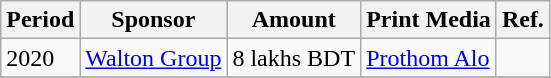<table class=wikitable>
<tr>
<th>Period</th>
<th>Sponsor</th>
<th>Amount</th>
<th>Print Media</th>
<th>Ref.</th>
</tr>
<tr>
<td>2020</td>
<td rowspan="1"><a href='#'>Walton Group</a></td>
<td>8 lakhs BDT</td>
<td><a href='#'>Prothom Alo</a></td>
<td><br></td>
</tr>
<tr>
</tr>
</table>
